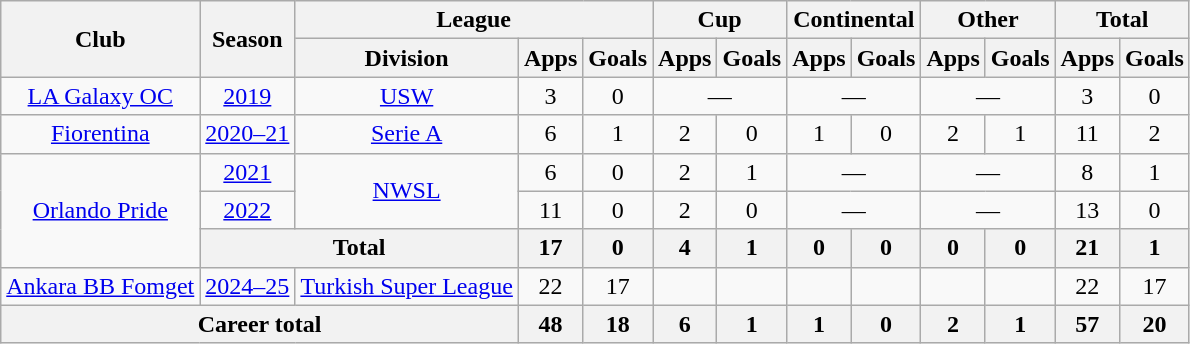<table class="wikitable" style="text-align: center;">
<tr>
<th rowspan="2">Club</th>
<th rowspan="2">Season</th>
<th colspan="3">League</th>
<th colspan="2">Cup</th>
<th colspan="2">Continental</th>
<th colspan="2">Other</th>
<th colspan="2">Total</th>
</tr>
<tr>
<th>Division</th>
<th>Apps</th>
<th>Goals</th>
<th>Apps</th>
<th>Goals</th>
<th>Apps</th>
<th>Goals</th>
<th>Apps</th>
<th>Goals</th>
<th>Apps</th>
<th>Goals</th>
</tr>
<tr>
<td><a href='#'>LA Galaxy OC</a></td>
<td><a href='#'>2019</a></td>
<td><a href='#'>USW</a></td>
<td>3</td>
<td>0</td>
<td colspan="2">—</td>
<td colspan="2">—</td>
<td colspan="2">—</td>
<td>3</td>
<td>0</td>
</tr>
<tr>
<td><a href='#'>Fiorentina</a></td>
<td><a href='#'>2020–21</a></td>
<td><a href='#'>Serie A</a></td>
<td>6</td>
<td>1</td>
<td>2</td>
<td>0</td>
<td>1</td>
<td>0</td>
<td>2</td>
<td>1</td>
<td>11</td>
<td>2</td>
</tr>
<tr>
<td rowspan=3><a href='#'>Orlando Pride</a></td>
<td><a href='#'>2021</a></td>
<td rowspan=2><a href='#'>NWSL</a></td>
<td>6</td>
<td>0</td>
<td>2</td>
<td>1</td>
<td colspan="2">—</td>
<td colspan="2">—</td>
<td>8</td>
<td>1</td>
</tr>
<tr>
<td><a href='#'>2022</a></td>
<td>11</td>
<td>0</td>
<td>2</td>
<td>0</td>
<td colspan="2">—</td>
<td colspan="2">—</td>
<td>13</td>
<td>0</td>
</tr>
<tr>
<th colspan="2">Total</th>
<th>17</th>
<th>0</th>
<th>4</th>
<th>1</th>
<th>0</th>
<th>0</th>
<th>0</th>
<th>0</th>
<th>21</th>
<th>1</th>
</tr>
<tr>
<td><a href='#'>Ankara BB Fomget</a></td>
<td><a href='#'>2024–25</a></td>
<td><a href='#'>Turkish Super League</a></td>
<td>22</td>
<td>17</td>
<td></td>
<td></td>
<td></td>
<td></td>
<td></td>
<td></td>
<td>22</td>
<td>17</td>
</tr>
<tr>
<th colspan="3">Career total</th>
<th>48</th>
<th>18</th>
<th>6</th>
<th>1</th>
<th>1</th>
<th>0</th>
<th>2</th>
<th>1</th>
<th>57</th>
<th>20</th>
</tr>
</table>
